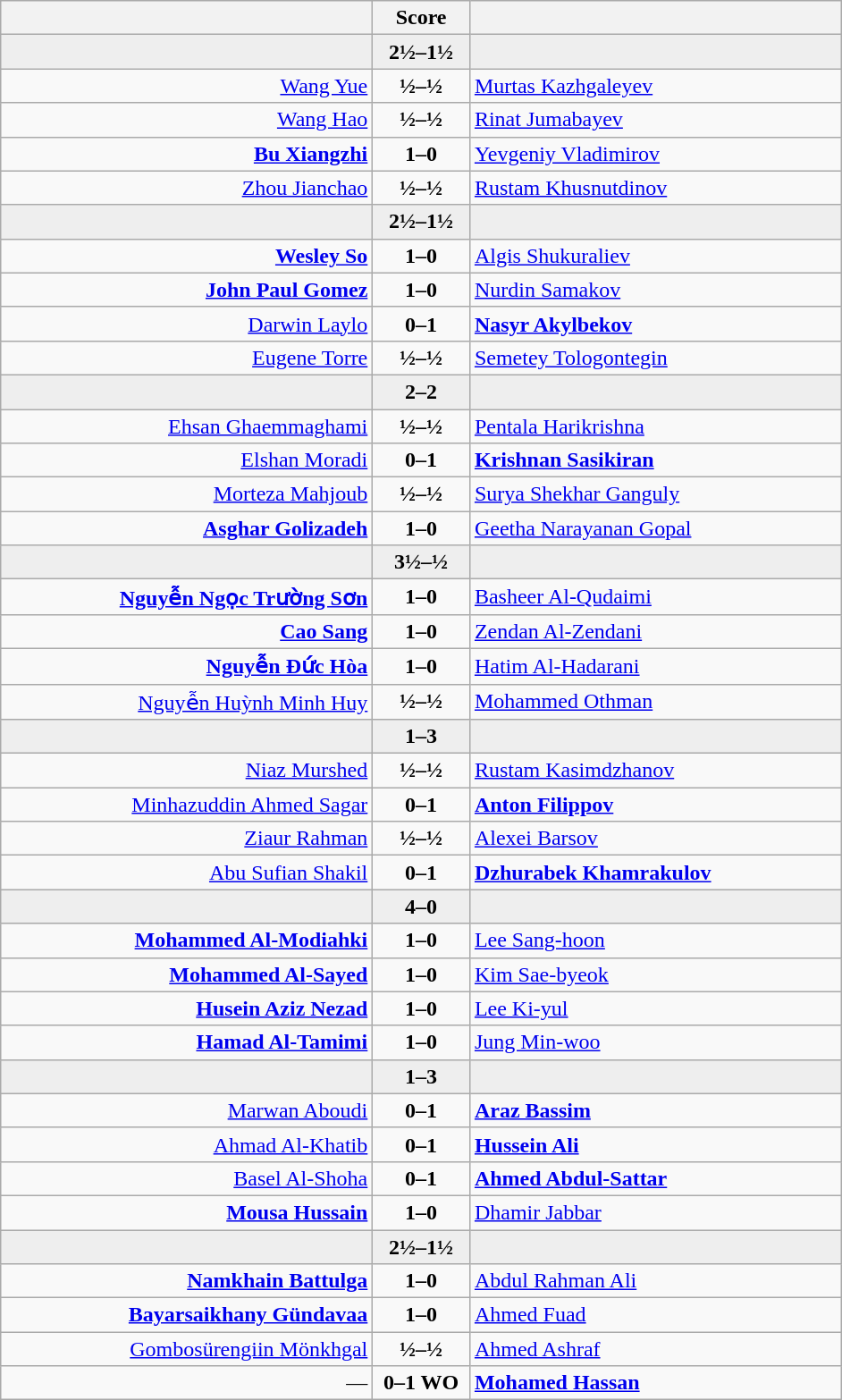<table class="wikitable" style="text-align: center; ">
<tr>
<th align="right" width="270"></th>
<th width="65">Score</th>
<th align="left" width="270"></th>
</tr>
<tr style="background:#eeeeee;">
<td align=right><strong></strong></td>
<td align=center><strong>2½–1½</strong></td>
<td align=left></td>
</tr>
<tr>
<td align=right><a href='#'>Wang Yue</a></td>
<td align=center><strong>½–½</strong></td>
<td align=left><a href='#'>Murtas Kazhgaleyev</a></td>
</tr>
<tr>
<td align=right><a href='#'>Wang Hao</a></td>
<td align=center><strong>½–½</strong></td>
<td align=left><a href='#'>Rinat Jumabayev</a></td>
</tr>
<tr>
<td align=right><strong><a href='#'>Bu Xiangzhi</a></strong></td>
<td align=center><strong>1–0</strong></td>
<td align=left><a href='#'>Yevgeniy Vladimirov</a></td>
</tr>
<tr>
<td align=right><a href='#'>Zhou Jianchao</a></td>
<td align=center><strong>½–½</strong></td>
<td align=left><a href='#'>Rustam Khusnutdinov</a></td>
</tr>
<tr style="background:#eeeeee;">
<td align=right><strong></strong></td>
<td align=center><strong>2½–1½</strong></td>
<td align=left></td>
</tr>
<tr>
<td align=right><strong><a href='#'>Wesley So</a></strong></td>
<td align=center><strong>1–0</strong></td>
<td align=left><a href='#'>Algis Shukuraliev</a></td>
</tr>
<tr>
<td align=right><strong><a href='#'>John Paul Gomez</a></strong></td>
<td align=center><strong>1–0</strong></td>
<td align=left><a href='#'>Nurdin Samakov</a></td>
</tr>
<tr>
<td align=right><a href='#'>Darwin Laylo</a></td>
<td align=center><strong>0–1</strong></td>
<td align=left><strong><a href='#'>Nasyr Akylbekov</a></strong></td>
</tr>
<tr>
<td align=right><a href='#'>Eugene Torre</a></td>
<td align=center><strong>½–½</strong></td>
<td align=left><a href='#'>Semetey Tologontegin</a></td>
</tr>
<tr style="background:#eeeeee;">
<td align=right></td>
<td align=center><strong>2–2</strong></td>
<td align=left></td>
</tr>
<tr>
<td align=right><a href='#'>Ehsan Ghaemmaghami</a></td>
<td align=center><strong>½–½</strong></td>
<td align=left><a href='#'>Pentala Harikrishna</a></td>
</tr>
<tr>
<td align=right><a href='#'>Elshan Moradi</a></td>
<td align=center><strong>0–1</strong></td>
<td align=left><strong><a href='#'>Krishnan Sasikiran</a></strong></td>
</tr>
<tr>
<td align=right><a href='#'>Morteza Mahjoub</a></td>
<td align=center><strong>½–½</strong></td>
<td align=left><a href='#'>Surya Shekhar Ganguly</a></td>
</tr>
<tr>
<td align=right><strong><a href='#'>Asghar Golizadeh</a></strong></td>
<td align=center><strong>1–0</strong></td>
<td align=left><a href='#'>Geetha Narayanan Gopal</a></td>
</tr>
<tr style="background:#eeeeee;">
<td align=right><strong></strong></td>
<td align=center><strong>3½–½</strong></td>
<td align=left></td>
</tr>
<tr>
<td align=right><strong><a href='#'>Nguyễn Ngọc Trường Sơn</a></strong></td>
<td align=center><strong>1–0</strong></td>
<td align=left><a href='#'>Basheer Al-Qudaimi</a></td>
</tr>
<tr>
<td align=right><strong><a href='#'>Cao Sang</a></strong></td>
<td align=center><strong>1–0</strong></td>
<td align=left><a href='#'>Zendan Al-Zendani</a></td>
</tr>
<tr>
<td align=right><strong><a href='#'>Nguyễn Đức Hòa</a></strong></td>
<td align=center><strong>1–0</strong></td>
<td align=left><a href='#'>Hatim Al-Hadarani</a></td>
</tr>
<tr>
<td align=right><a href='#'>Nguyễn Huỳnh Minh Huy</a></td>
<td align=center><strong>½–½</strong></td>
<td align=left><a href='#'>Mohammed Othman</a></td>
</tr>
<tr style="background:#eeeeee;">
<td align=right></td>
<td align=center><strong>1–3</strong></td>
<td align=left><strong></strong></td>
</tr>
<tr>
<td align=right><a href='#'>Niaz Murshed</a></td>
<td align=center><strong>½–½</strong></td>
<td align=left><a href='#'>Rustam Kasimdzhanov</a></td>
</tr>
<tr>
<td align=right><a href='#'>Minhazuddin Ahmed Sagar</a></td>
<td align=center><strong>0–1</strong></td>
<td align=left><strong><a href='#'>Anton Filippov</a></strong></td>
</tr>
<tr>
<td align=right><a href='#'>Ziaur Rahman</a></td>
<td align=center><strong>½–½</strong></td>
<td align=left><a href='#'>Alexei Barsov</a></td>
</tr>
<tr>
<td align=right><a href='#'>Abu Sufian Shakil</a></td>
<td align=center><strong>0–1</strong></td>
<td align=left><strong><a href='#'>Dzhurabek Khamrakulov</a></strong></td>
</tr>
<tr style="background:#eeeeee;">
<td align=right><strong></strong></td>
<td align=center><strong>4–0</strong></td>
<td align=left></td>
</tr>
<tr>
<td align=right><strong><a href='#'>Mohammed Al-Modiahki</a></strong></td>
<td align=center><strong>1–0</strong></td>
<td align=left><a href='#'>Lee Sang-hoon</a></td>
</tr>
<tr>
<td align=right><strong><a href='#'>Mohammed Al-Sayed</a></strong></td>
<td align=center><strong>1–0</strong></td>
<td align=left><a href='#'>Kim Sae-byeok</a></td>
</tr>
<tr>
<td align=right><strong><a href='#'>Husein Aziz Nezad</a></strong></td>
<td align=center><strong>1–0</strong></td>
<td align=left><a href='#'>Lee Ki-yul</a></td>
</tr>
<tr>
<td align=right><strong><a href='#'>Hamad Al-Tamimi</a></strong></td>
<td align=center><strong>1–0</strong></td>
<td align=left><a href='#'>Jung Min-woo</a></td>
</tr>
<tr style="background:#eeeeee;">
<td align=right></td>
<td align=center><strong>1–3</strong></td>
<td align=left><strong></strong></td>
</tr>
<tr>
<td align=right><a href='#'>Marwan Aboudi</a></td>
<td align=center><strong>0–1</strong></td>
<td align=left><strong><a href='#'>Araz Bassim</a></strong></td>
</tr>
<tr>
<td align=right><a href='#'>Ahmad Al-Khatib</a></td>
<td align=center><strong>0–1</strong></td>
<td align=left><strong><a href='#'>Hussein Ali</a></strong></td>
</tr>
<tr>
<td align=right><a href='#'>Basel Al-Shoha</a></td>
<td align=center><strong>0–1</strong></td>
<td align=left><strong><a href='#'>Ahmed Abdul-Sattar</a></strong></td>
</tr>
<tr>
<td align=right><strong><a href='#'>Mousa Hussain</a></strong></td>
<td align=center><strong>1–0</strong></td>
<td align=left><a href='#'>Dhamir Jabbar</a></td>
</tr>
<tr style="background:#eeeeee;">
<td align=right></td>
<td align=center><strong>2½–1½</strong></td>
<td align=left></td>
</tr>
<tr>
<td align=right><strong><a href='#'>Namkhain Battulga</a></strong></td>
<td align=center><strong>1–0</strong></td>
<td align=left><a href='#'>Abdul Rahman Ali</a></td>
</tr>
<tr>
<td align=right><strong><a href='#'>Bayarsaikhany Gündavaa</a></strong></td>
<td align=center><strong>1–0</strong></td>
<td align=left><a href='#'>Ahmed Fuad</a></td>
</tr>
<tr>
<td align=right><a href='#'>Gombosürengiin Mönkhgal</a></td>
<td align=center><strong>½–½</strong></td>
<td align=left><a href='#'>Ahmed Ashraf</a></td>
</tr>
<tr>
<td align=right>—</td>
<td align=center><strong>0–1 WO</strong></td>
<td align=left><strong><a href='#'>Mohamed Hassan</a></strong></td>
</tr>
</table>
